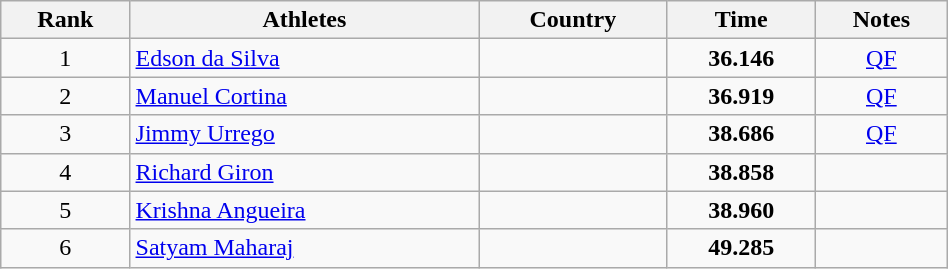<table class="wikitable" width=50% style="text-align:center">
<tr>
<th>Rank</th>
<th>Athletes</th>
<th>Country</th>
<th>Time</th>
<th>Notes</th>
</tr>
<tr>
<td>1</td>
<td align=left><a href='#'>Edson da Silva</a></td>
<td align=left></td>
<td><strong>36.146</strong></td>
<td><a href='#'>QF</a></td>
</tr>
<tr>
<td>2</td>
<td align=left><a href='#'>Manuel Cortina</a></td>
<td align=left></td>
<td><strong>36.919</strong></td>
<td><a href='#'>QF</a></td>
</tr>
<tr>
<td>3</td>
<td align=left><a href='#'>Jimmy Urrego</a></td>
<td align=left></td>
<td><strong>38.686</strong></td>
<td><a href='#'>QF</a></td>
</tr>
<tr>
<td>4</td>
<td align=left><a href='#'>Richard Giron</a></td>
<td align=left></td>
<td><strong>38.858</strong></td>
<td></td>
</tr>
<tr>
<td>5</td>
<td align=left><a href='#'>Krishna Angueira</a></td>
<td align=left></td>
<td><strong>38.960</strong></td>
<td></td>
</tr>
<tr>
<td>6</td>
<td align=left><a href='#'>Satyam Maharaj</a></td>
<td align=left></td>
<td><strong>49.285</strong></td>
<td></td>
</tr>
</table>
